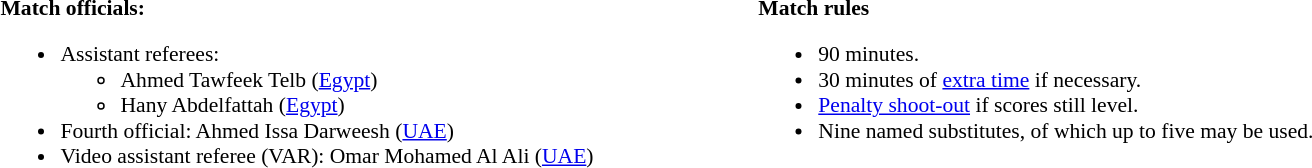<table style="width:100%;font-size:90%">
<tr>
<td><br><strong>Match officials:</strong> <ul><li>Assistant referees:<ul><li>Ahmed Tawfeek Telb (<a href='#'>Egypt</a>)</li><li>Hany Abdelfattah (<a href='#'>Egypt</a>)</li></ul></li><li>Fourth official: Ahmed Issa Darweesh (<a href='#'>UAE</a>)</li><li>Video assistant referee (VAR): Omar Mohamed Al Ali (<a href='#'>UAE</a>)</li></ul></td>
<td style="width:60%; vertical-align:top;"><br><strong>Match rules</strong><ul><li>90 minutes.</li><li>30 minutes of <a href='#'>extra time</a> if necessary.</li><li><a href='#'>Penalty shoot-out</a> if scores still level.</li><li>Nine named substitutes, of which up to five may be used.</li></ul></td>
</tr>
</table>
